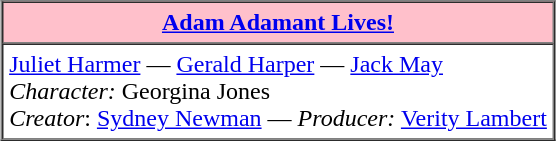<table border="1" cellpadding="4" cellspacing="0" style="margin:1em auto;">
<tr bgcolor="pink">
<th><span><a href='#'>Adam Adamant Lives!</a></span></th>
</tr>
<tr>
<td><a href='#'>Juliet Harmer</a> — <a href='#'>Gerald Harper</a> —  <a href='#'>Jack May</a><br><em>Character: </em>Georgina Jones<br><em>Creator</em>: <a href='#'>Sydney Newman</a> — <em>Producer:</em> <a href='#'>Verity Lambert</a></td>
</tr>
</table>
